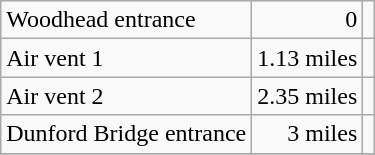<table class="wikitable">
<tr>
<td>Woodhead entrance</td>
<td align=right>0</td>
<td></td>
</tr>
<tr>
<td>Air vent 1</td>
<td align=right>1.13 miles</td>
<td></td>
</tr>
<tr>
<td>Air vent 2</td>
<td align=right>2.35 miles</td>
<td></td>
</tr>
<tr>
<td>Dunford Bridge entrance</td>
<td align=right>3 miles</td>
<td></td>
</tr>
<tr>
</tr>
</table>
